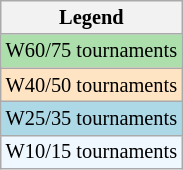<table class="wikitable" style="font-size:85%;">
<tr>
<th>Legend</th>
</tr>
<tr style="background:#addfad;">
<td>W60/75 tournaments</td>
</tr>
<tr style="background:#ffe4c4;">
<td>W40/50 tournaments</td>
</tr>
<tr style="background:lightblue;">
<td>W25/35 tournaments</td>
</tr>
<tr style="background:#f0f8ff;">
<td>W10/15 tournaments</td>
</tr>
</table>
